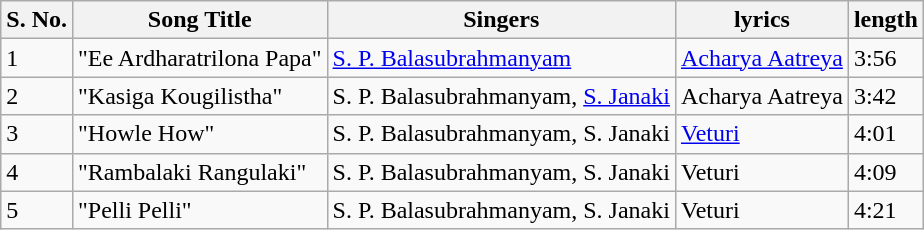<table class="wikitable">
<tr>
<th>S. No.</th>
<th>Song Title</th>
<th>Singers</th>
<th>lyrics</th>
<th>length</th>
</tr>
<tr>
<td>1</td>
<td>"Ee Ardharatrilona Papa"</td>
<td><a href='#'>S. P. Balasubrahmanyam</a></td>
<td><a href='#'>Acharya Aatreya</a></td>
<td>3:56</td>
</tr>
<tr>
<td>2</td>
<td>"Kasiga Kougilistha"</td>
<td>S. P. Balasubrahmanyam, <a href='#'>S. Janaki</a></td>
<td>Acharya Aatreya</td>
<td>3:42</td>
</tr>
<tr>
<td>3</td>
<td>"Howle How"</td>
<td>S. P. Balasubrahmanyam, S. Janaki</td>
<td><a href='#'>Veturi</a></td>
<td>4:01</td>
</tr>
<tr>
<td>4</td>
<td>"Rambalaki Rangulaki"</td>
<td>S. P. Balasubrahmanyam, S. Janaki</td>
<td>Veturi</td>
<td>4:09</td>
</tr>
<tr>
<td>5</td>
<td>"Pelli Pelli"</td>
<td>S. P. Balasubrahmanyam, S. Janaki</td>
<td>Veturi</td>
<td>4:21</td>
</tr>
</table>
